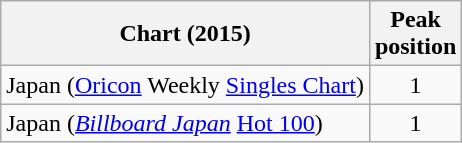<table class="wikitable sortable" border="1">
<tr>
<th>Chart (2015)</th>
<th>Peak<br>position</th>
</tr>
<tr>
<td>Japan (<a href='#'>Oricon</a> Weekly <a href='#'>Singles Chart</a>)</td>
<td style="text-align:center;">1</td>
</tr>
<tr>
<td>Japan (<em><a href='#'>Billboard Japan</a></em> <a href='#'>Hot 100</a>)</td>
<td style="text-align:center;">1</td>
</tr>
</table>
